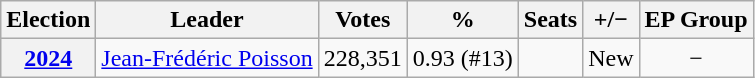<table class="wikitable"style="text-align:center">
<tr>
<th>Election</th>
<th>Leader</th>
<th>Votes</th>
<th>%</th>
<th>Seats</th>
<th>+/−</th>
<th>EP Group</th>
</tr>
<tr>
<th><a href='#'>2024</a></th>
<td><a href='#'>Jean-Frédéric Poisson</a></td>
<td>228,351</td>
<td>0.93 (#13)</td>
<td></td>
<td>New</td>
<td>−</td>
</tr>
</table>
